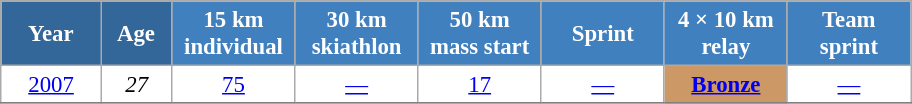<table class="wikitable" style="font-size:95%; text-align:center; border:grey solid 1px; border-collapse:collapse; background:#ffffff;">
<tr>
<th style="background-color:#369; color:white; width:60px;"> Year </th>
<th style="background-color:#369; color:white; width:40px;"> Age </th>
<th style="background-color:#4180be; color:white; width:75px;"> 15 km <br> individual </th>
<th style="background-color:#4180be; color:white; width:75px;"> 30 km <br> skiathlon </th>
<th style="background-color:#4180be; color:white; width:75px;"> 50 km <br> mass start </th>
<th style="background-color:#4180be; color:white; width:75px;"> Sprint </th>
<th style="background-color:#4180be; color:white; width:75px;"> 4 × 10 km <br> relay </th>
<th style="background-color:#4180be; color:white; width:75px;"> Team <br> sprint </th>
</tr>
<tr>
<td><a href='#'>2007</a></td>
<td><em>27</em></td>
<td><a href='#'>75</a></td>
<td><a href='#'>—</a></td>
<td><a href='#'>17</a></td>
<td><a href='#'>—</a></td>
<td bgcolor="cc9966"><a href='#'><strong>Bronze</strong></a></td>
<td><a href='#'>—</a></td>
</tr>
<tr>
</tr>
</table>
